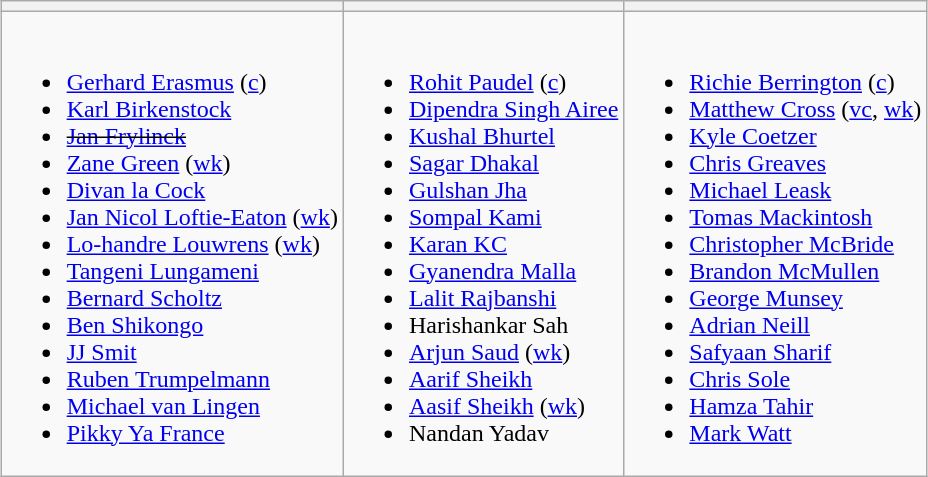<table class="wikitable" style="text-align:left; margin:auto">
<tr>
<th></th>
<th></th>
<th></th>
</tr>
<tr style="vertical-align:top">
<td><br><ul><li><a href='#'>Gerhard Erasmus</a> (<a href='#'>c</a>)</li><li><a href='#'>Karl Birkenstock</a></li><li><s><a href='#'>Jan Frylinck</a></s></li><li><a href='#'>Zane Green</a> (<a href='#'>wk</a>)</li><li><a href='#'>Divan la Cock</a></li><li><a href='#'>Jan Nicol Loftie-Eaton</a> (<a href='#'>wk</a>)</li><li><a href='#'>Lo-handre Louwrens</a> (<a href='#'>wk</a>)</li><li><a href='#'>Tangeni Lungameni</a></li><li><a href='#'>Bernard Scholtz</a></li><li><a href='#'>Ben Shikongo</a></li><li><a href='#'>JJ Smit</a></li><li><a href='#'>Ruben Trumpelmann</a></li><li><a href='#'>Michael van Lingen</a></li><li><a href='#'>Pikky Ya France</a></li></ul></td>
<td><br><ul><li><a href='#'>Rohit Paudel</a> (<a href='#'>c</a>)</li><li><a href='#'>Dipendra Singh Airee</a></li><li><a href='#'>Kushal Bhurtel</a></li><li><a href='#'>Sagar Dhakal</a></li><li><a href='#'>Gulshan Jha</a></li><li><a href='#'>Sompal Kami</a></li><li><a href='#'>Karan KC</a></li><li><a href='#'>Gyanendra Malla</a></li><li><a href='#'>Lalit Rajbanshi</a></li><li>Harishankar Sah</li><li><a href='#'>Arjun Saud</a> (<a href='#'>wk</a>)</li><li><a href='#'>Aarif Sheikh</a></li><li><a href='#'>Aasif Sheikh</a> (<a href='#'>wk</a>)</li><li>Nandan Yadav</li></ul></td>
<td><br><ul><li><a href='#'>Richie Berrington</a> (<a href='#'>c</a>)</li><li><a href='#'>Matthew Cross</a> (<a href='#'>vc</a>, <a href='#'>wk</a>)</li><li><a href='#'>Kyle Coetzer</a></li><li><a href='#'>Chris Greaves</a></li><li><a href='#'>Michael Leask</a></li><li><a href='#'>Tomas Mackintosh</a></li><li><a href='#'>Christopher McBride</a></li><li><a href='#'>Brandon McMullen</a></li><li><a href='#'>George Munsey</a></li><li><a href='#'>Adrian Neill</a></li><li><a href='#'>Safyaan Sharif</a></li><li><a href='#'>Chris Sole</a></li><li><a href='#'>Hamza Tahir</a></li><li><a href='#'>Mark Watt</a></li></ul></td>
</tr>
</table>
